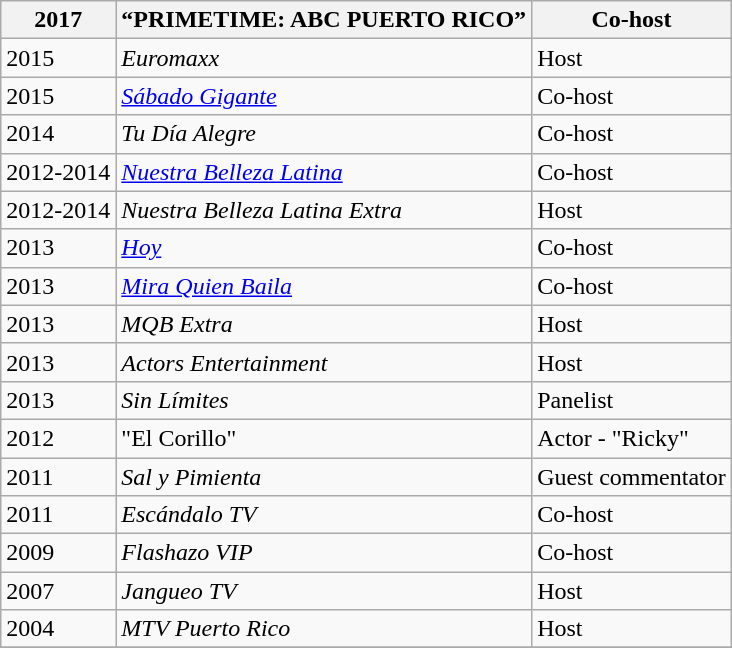<table class='wikitable'>
<tr>
<th>2017</th>
<th>“PRIMETIME: ABC PUERTO RICO”</th>
<th>Co-host</th>
</tr>
<tr>
<td>2015</td>
<td><em>Euromaxx</em></td>
<td>Host</td>
</tr>
<tr>
<td>2015</td>
<td><em><a href='#'>Sábado Gigante</a></em></td>
<td>Co-host</td>
</tr>
<tr>
<td>2014</td>
<td><em>Tu Día Alegre</em></td>
<td>Co-host</td>
</tr>
<tr>
<td>2012-2014</td>
<td><em><a href='#'>Nuestra Belleza Latina</a></em></td>
<td>Co-host</td>
</tr>
<tr>
<td>2012-2014</td>
<td><em>Nuestra Belleza Latina Extra</em></td>
<td>Host</td>
</tr>
<tr>
<td>2013</td>
<td><a href='#'><em>Hoy</em></a></td>
<td>Co-host</td>
</tr>
<tr>
<td>2013</td>
<td><em><a href='#'>Mira Quien Baila</a></em></td>
<td>Co-host</td>
</tr>
<tr>
<td>2013</td>
<td><em>MQB Extra</em></td>
<td>Host</td>
</tr>
<tr>
<td>2013</td>
<td><em>Actors Entertainment</em></td>
<td>Host</td>
</tr>
<tr>
<td>2013</td>
<td><em>Sin Límites</em></td>
<td>Panelist</td>
</tr>
<tr>
<td>2012</td>
<td>"El Corillo"</td>
<td>Actor - "Ricky"</td>
</tr>
<tr>
<td>2011</td>
<td><em>Sal y Pimienta</em></td>
<td>Guest commentator</td>
</tr>
<tr>
<td>2011</td>
<td><em>Escándalo TV</em></td>
<td>Co-host</td>
</tr>
<tr>
<td>2009</td>
<td><em>Flashazo VIP</em></td>
<td>Co-host</td>
</tr>
<tr>
<td>2007</td>
<td><em>Jangueo TV</em></td>
<td>Host</td>
</tr>
<tr>
<td>2004</td>
<td><em>MTV Puerto Rico</em></td>
<td>Host</td>
</tr>
<tr>
</tr>
</table>
